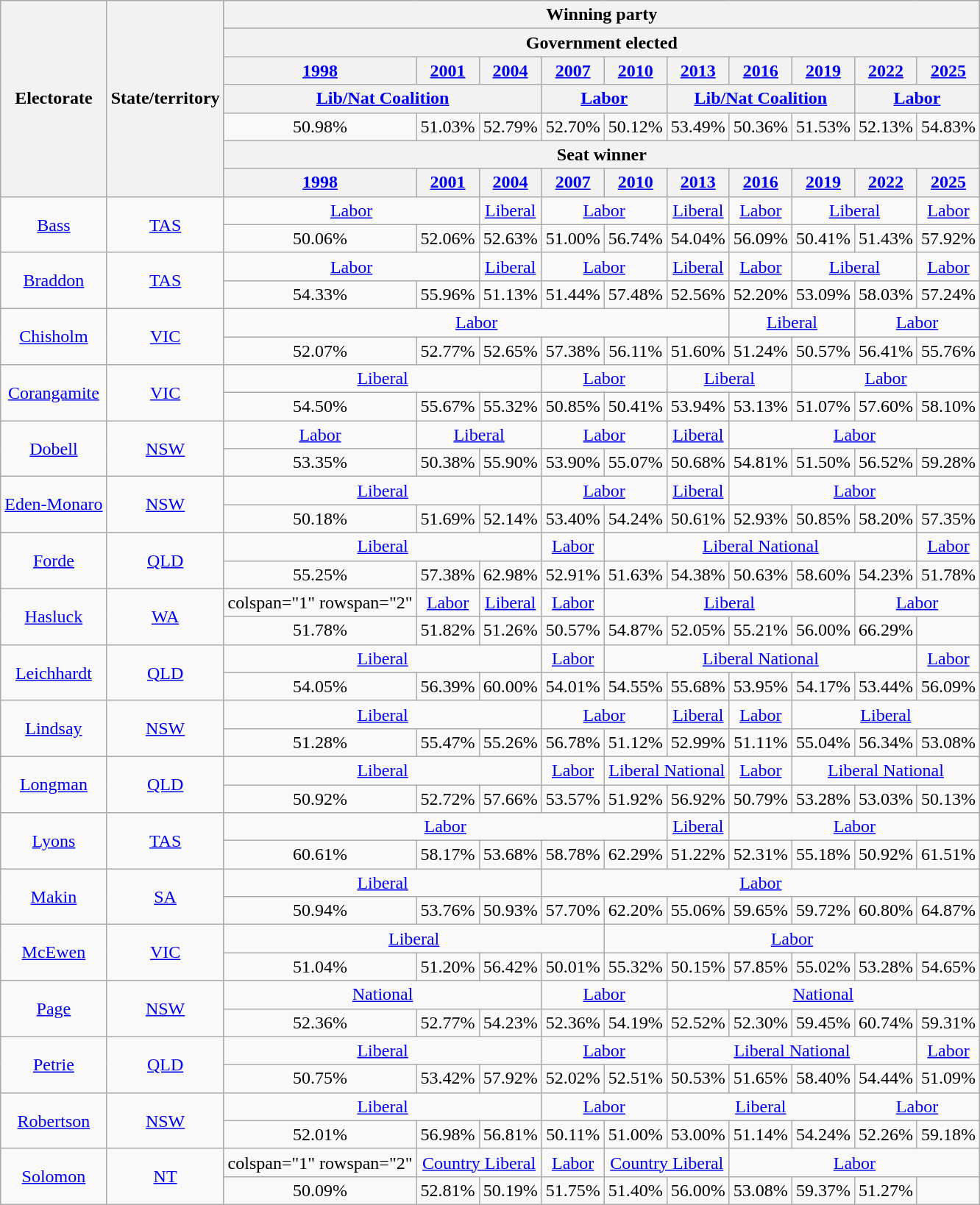<table class="wikitable" style="text-align:center">
<tr>
<th rowspan="7">Electorate</th>
<th rowspan="7">State/territory</th>
<th colspan="10">Winning party</th>
</tr>
<tr>
<th colspan="10">Government elected</th>
</tr>
<tr>
<th><a href='#'>1998</a></th>
<th><a href='#'>2001</a></th>
<th><a href='#'>2004</a></th>
<th><a href='#'>2007</a></th>
<th><a href='#'>2010</a></th>
<th><a href='#'>2013</a></th>
<th><a href='#'>2016</a></th>
<th><a href='#'>2019</a></th>
<th><a href='#'>2022</a></th>
<th><a href='#'>2025</a></th>
</tr>
<tr>
<th colspan="3" ><a href='#'>Lib/Nat Coalition</a></th>
<th colspan="2" ><a href='#'>Labor</a></th>
<th colspan="3" ><a href='#'>Lib/Nat Coalition</a></th>
<th colspan="2" ><a href='#'>Labor</a></th>
</tr>
<tr>
<td>50.98%</td>
<td>51.03%</td>
<td>52.79%</td>
<td>52.70%</td>
<td>50.12%</td>
<td>53.49%</td>
<td>50.36%</td>
<td>51.53%</td>
<td>52.13%</td>
<td>54.83%</td>
</tr>
<tr>
<th colspan="10">Seat winner</th>
</tr>
<tr>
<th><a href='#'>1998</a></th>
<th><a href='#'>2001</a></th>
<th><a href='#'>2004</a></th>
<th><a href='#'>2007</a></th>
<th><a href='#'>2010</a></th>
<th><a href='#'>2013</a></th>
<th><a href='#'>2016</a></th>
<th><a href='#'>2019</a></th>
<th><a href='#'>2022</a></th>
<th><a href='#'>2025</a></th>
</tr>
<tr>
<td rowspan="2"><a href='#'>Bass</a></td>
<td rowspan="2"><a href='#'>TAS</a></td>
<td colspan="2" ><a href='#'>Labor</a></td>
<td><a href='#'>Liberal</a></td>
<td colspan="2" ><a href='#'>Labor</a></td>
<td><a href='#'>Liberal</a></td>
<td><a href='#'>Labor</a></td>
<td colspan="2" ><a href='#'>Liberal</a></td>
<td><a href='#'>Labor</a></td>
</tr>
<tr>
<td>50.06%</td>
<td>52.06%</td>
<td>52.63%</td>
<td>51.00%</td>
<td>56.74%</td>
<td>54.04%</td>
<td>56.09%</td>
<td>50.41%</td>
<td>51.43%</td>
<td>57.92%</td>
</tr>
<tr>
<td rowspan="2"><a href='#'>Braddon</a></td>
<td rowspan="2"><a href='#'>TAS</a></td>
<td colspan="2" ><a href='#'>Labor</a></td>
<td><a href='#'>Liberal</a></td>
<td colspan="2" ><a href='#'>Labor</a></td>
<td><a href='#'>Liberal</a></td>
<td><a href='#'>Labor</a></td>
<td colspan="2" ><a href='#'>Liberal</a></td>
<td><a href='#'>Labor</a></td>
</tr>
<tr>
<td>54.33%</td>
<td>55.96%</td>
<td>51.13%</td>
<td>51.44%</td>
<td>57.48%</td>
<td>52.56%</td>
<td>52.20%</td>
<td>53.09%</td>
<td>58.03%</td>
<td>57.24%</td>
</tr>
<tr>
<td rowspan="2"><a href='#'>Chisholm</a></td>
<td rowspan="2"><a href='#'>VIC</a></td>
<td colspan="6" ><a href='#'>Labor</a></td>
<td colspan="2" ><a href='#'>Liberal</a></td>
<td colspan="2" ><a href='#'>Labor</a></td>
</tr>
<tr>
<td>52.07%</td>
<td>52.77%</td>
<td>52.65%</td>
<td>57.38%</td>
<td>56.11%</td>
<td>51.60%</td>
<td>51.24%</td>
<td>50.57%</td>
<td>56.41%</td>
<td>55.76%</td>
</tr>
<tr>
<td rowspan="2"><a href='#'>Corangamite</a></td>
<td rowspan="2"><a href='#'>VIC</a></td>
<td colspan="3" ><a href='#'>Liberal</a></td>
<td colspan="2" ><a href='#'>Labor</a></td>
<td colspan="2" ><a href='#'>Liberal</a></td>
<td colspan="3" ><a href='#'>Labor</a></td>
</tr>
<tr>
<td>54.50%</td>
<td>55.67%</td>
<td>55.32%</td>
<td>50.85%</td>
<td>50.41%</td>
<td>53.94%</td>
<td>53.13%</td>
<td>51.07%</td>
<td>57.60%</td>
<td>58.10%</td>
</tr>
<tr>
<td rowspan="2"><a href='#'>Dobell</a></td>
<td rowspan="2"><a href='#'>NSW</a></td>
<td colspan="1" ><a href='#'>Labor</a></td>
<td colspan="2" ><a href='#'>Liberal</a></td>
<td colspan="2" ><a href='#'>Labor</a></td>
<td><a href='#'>Liberal</a></td>
<td colspan="4" ><a href='#'>Labor</a></td>
</tr>
<tr>
<td>53.35%</td>
<td>50.38%</td>
<td>55.90%</td>
<td>53.90%</td>
<td>55.07%</td>
<td>50.68%</td>
<td>54.81%</td>
<td>51.50%</td>
<td>56.52%</td>
<td>59.28%</td>
</tr>
<tr>
<td rowspan="2"><a href='#'>Eden-Monaro</a></td>
<td rowspan="2"><a href='#'>NSW</a></td>
<td colspan="3" ><a href='#'>Liberal</a></td>
<td colspan="2" ><a href='#'>Labor</a></td>
<td><a href='#'>Liberal</a></td>
<td colspan="4" ><a href='#'>Labor</a></td>
</tr>
<tr>
<td>50.18%</td>
<td>51.69%</td>
<td>52.14%</td>
<td>53.40%</td>
<td>54.24%</td>
<td>50.61%</td>
<td>52.93%</td>
<td>50.85%</td>
<td>58.20%</td>
<td>57.35%</td>
</tr>
<tr>
<td rowspan="2"><a href='#'>Forde</a></td>
<td rowspan="2"><a href='#'>QLD</a></td>
<td colspan="3" ><a href='#'>Liberal</a></td>
<td><a href='#'>Labor</a></td>
<td colspan="5" ><a href='#'>Liberal National</a></td>
<td><a href='#'>Labor</a></td>
</tr>
<tr>
<td>55.25%</td>
<td>57.38%</td>
<td>62.98%</td>
<td>52.91%</td>
<td>51.63%</td>
<td>54.38%</td>
<td>50.63%</td>
<td>58.60%</td>
<td>54.23%</td>
<td>51.78%</td>
</tr>
<tr>
<td rowspan="2"><a href='#'>Hasluck</a></td>
<td rowspan="2"><a href='#'>WA</a></td>
<td>colspan="1" rowspan="2" </td>
<td><a href='#'>Labor</a></td>
<td><a href='#'>Liberal</a></td>
<td><a href='#'>Labor</a></td>
<td colspan="4" ><a href='#'>Liberal</a></td>
<td colspan="2" ><a href='#'>Labor</a></td>
</tr>
<tr>
<td>51.78%</td>
<td>51.82%</td>
<td>51.26%</td>
<td>50.57%</td>
<td>54.87%</td>
<td>52.05%</td>
<td>55.21%</td>
<td>56.00%</td>
<td>66.29%</td>
</tr>
<tr>
<td rowspan="2"><a href='#'>Leichhardt</a></td>
<td rowspan="2"><a href='#'>QLD</a></td>
<td colspan="3" ><a href='#'>Liberal</a></td>
<td><a href='#'>Labor</a></td>
<td colspan="5" ><a href='#'>Liberal National</a></td>
<td><a href='#'>Labor</a></td>
</tr>
<tr>
<td>54.05%</td>
<td>56.39%</td>
<td>60.00%</td>
<td>54.01%</td>
<td>54.55%</td>
<td>55.68%</td>
<td>53.95%</td>
<td>54.17%</td>
<td>53.44%</td>
<td>56.09%</td>
</tr>
<tr>
<td rowspan="2"><a href='#'>Lindsay</a></td>
<td rowspan="2"><a href='#'>NSW</a></td>
<td colspan="3" ><a href='#'>Liberal</a></td>
<td colspan="2" ><a href='#'>Labor</a></td>
<td><a href='#'>Liberal</a></td>
<td><a href='#'>Labor</a></td>
<td colspan="3" ><a href='#'>Liberal</a></td>
</tr>
<tr>
<td>51.28%</td>
<td>55.47%</td>
<td>55.26%</td>
<td>56.78%</td>
<td>51.12%</td>
<td>52.99%</td>
<td>51.11%</td>
<td>55.04%</td>
<td>56.34%</td>
<td>53.08%</td>
</tr>
<tr>
<td rowspan="2"><a href='#'>Longman</a></td>
<td rowspan="2"><a href='#'>QLD</a></td>
<td colspan="3" ><a href='#'>Liberal</a></td>
<td><a href='#'>Labor</a></td>
<td colspan="2" ><a href='#'>Liberal National</a></td>
<td><a href='#'>Labor</a></td>
<td colspan="3" ><a href='#'>Liberal National</a></td>
</tr>
<tr>
<td>50.92%</td>
<td>52.72%</td>
<td>57.66%</td>
<td>53.57%</td>
<td>51.92%</td>
<td>56.92%</td>
<td>50.79%</td>
<td>53.28%</td>
<td>53.03%</td>
<td>50.13%</td>
</tr>
<tr>
<td rowspan="2"><a href='#'>Lyons</a></td>
<td rowspan="2"><a href='#'>TAS</a></td>
<td colspan="5" ><a href='#'>Labor</a></td>
<td><a href='#'>Liberal</a></td>
<td colspan="4" ><a href='#'>Labor</a></td>
</tr>
<tr>
<td>60.61%</td>
<td>58.17%</td>
<td>53.68%</td>
<td>58.78%</td>
<td>62.29%</td>
<td>51.22%</td>
<td>52.31%</td>
<td>55.18%</td>
<td>50.92%</td>
<td>61.51%</td>
</tr>
<tr>
<td rowspan="2"><a href='#'>Makin</a></td>
<td rowspan="2"><a href='#'>SA</a></td>
<td colspan="3" ><a href='#'>Liberal</a></td>
<td colspan="7" ><a href='#'>Labor</a></td>
</tr>
<tr>
<td>50.94%</td>
<td>53.76%</td>
<td>50.93%</td>
<td>57.70%</td>
<td>62.20%</td>
<td>55.06%</td>
<td>59.65%</td>
<td>59.72%</td>
<td>60.80%</td>
<td>64.87%</td>
</tr>
<tr>
<td rowspan="2"><a href='#'>McEwen</a></td>
<td rowspan="2"><a href='#'>VIC</a></td>
<td colspan="4" ><a href='#'>Liberal</a></td>
<td colspan="6" ><a href='#'>Labor</a></td>
</tr>
<tr>
<td>51.04%</td>
<td>51.20%</td>
<td>56.42%</td>
<td>50.01%</td>
<td>55.32%</td>
<td>50.15%</td>
<td>57.85%</td>
<td>55.02%</td>
<td>53.28%</td>
<td>54.65%</td>
</tr>
<tr>
<td rowspan="2"><a href='#'>Page</a></td>
<td rowspan="2"><a href='#'>NSW</a></td>
<td colspan="3" ><a href='#'>National</a></td>
<td colspan="2" ><a href='#'>Labor</a></td>
<td colspan="5" ><a href='#'>National</a></td>
</tr>
<tr>
<td>52.36%</td>
<td>52.77%</td>
<td>54.23%</td>
<td>52.36%</td>
<td>54.19%</td>
<td>52.52%</td>
<td>52.30%</td>
<td>59.45%</td>
<td>60.74%</td>
<td>59.31%</td>
</tr>
<tr>
<td rowspan="2"><a href='#'>Petrie</a></td>
<td rowspan="2"><a href='#'>QLD</a></td>
<td colspan="3" ><a href='#'>Liberal</a></td>
<td colspan="2" ><a href='#'>Labor</a></td>
<td colspan="4" ><a href='#'>Liberal National</a></td>
<td><a href='#'>Labor</a></td>
</tr>
<tr>
<td>50.75%</td>
<td>53.42%</td>
<td>57.92%</td>
<td>52.02%</td>
<td>52.51%</td>
<td>50.53%</td>
<td>51.65%</td>
<td>58.40%</td>
<td>54.44%</td>
<td>51.09%</td>
</tr>
<tr>
<td rowspan="2"><a href='#'>Robertson</a></td>
<td rowspan="2"><a href='#'>NSW</a></td>
<td colspan="3" ><a href='#'>Liberal</a></td>
<td colspan="2" ><a href='#'>Labor</a></td>
<td colspan="3" ><a href='#'>Liberal</a></td>
<td colspan="2" ><a href='#'>Labor</a></td>
</tr>
<tr>
<td>52.01%</td>
<td>56.98%</td>
<td>56.81%</td>
<td>50.11%</td>
<td>51.00%</td>
<td>53.00%</td>
<td>51.14%</td>
<td>54.24%</td>
<td>52.26%</td>
<td>59.18%</td>
</tr>
<tr>
<td rowspan="2"><a href='#'>Solomon</a></td>
<td rowspan="2"><a href='#'>NT</a></td>
<td>colspan="1" rowspan="2" </td>
<td colspan="2" ><a href='#'>Country Liberal</a></td>
<td><a href='#'>Labor</a></td>
<td colspan="2" ><a href='#'>Country Liberal</a></td>
<td colspan="4" ><a href='#'>Labor</a></td>
</tr>
<tr>
<td>50.09%</td>
<td>52.81%</td>
<td>50.19%</td>
<td>51.75%</td>
<td>51.40%</td>
<td>56.00%</td>
<td>53.08%</td>
<td>59.37%</td>
<td>51.27%</td>
</tr>
</table>
